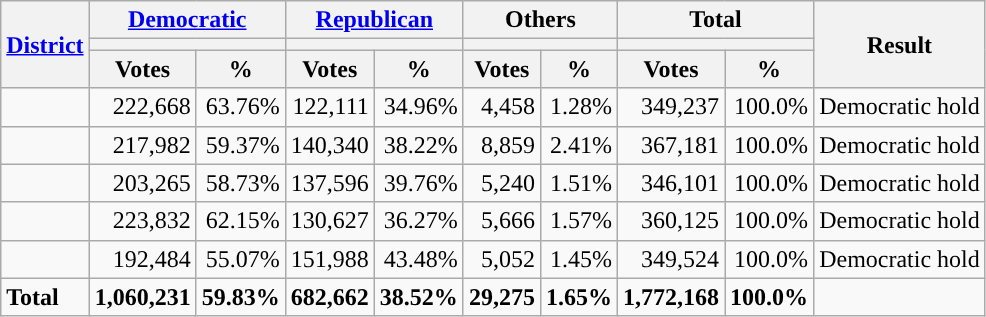<table class="wikitable plainrowheaders sortable" style="font-size:100%; text-align:right;">
<tr>
<th scope=col rowspan=3><a href='#'>District</a></th>
<th scope=col colspan=2><a href='#'>Democratic</a></th>
<th scope=col colspan=2><a href='#'>Republican</a></th>
<th scope=col colspan=2>Others</th>
<th scope=col colspan=2>Total</th>
<th scope=col rowspan=3>Result</th>
</tr>
<tr>
<th scope=col colspan=2 style="background:"></th>
<th scope=col colspan=2 style="background:"></th>
<th scope=col colspan=2></th>
<th scope=col colspan=2></th>
</tr>
<tr>
<th scope=col data-sort-type="number">Votes</th>
<th scope=col data-sort-type="number">%</th>
<th scope=col data-sort-type="number">Votes</th>
<th scope=col data-sort-type="number">%</th>
<th scope=col data-sort-type="number">Votes</th>
<th scope=col data-sort-type="number">%</th>
<th scope=col data-sort-type="number">Votes</th>
<th scope=col data-sort-type="number">%</th>
</tr>
<tr>
<td align=left></td>
<td>222,668</td>
<td>63.76%</td>
<td>122,111</td>
<td>34.96%</td>
<td>4,458</td>
<td>1.28%</td>
<td>349,237</td>
<td>100.0%</td>
<td align=left>Democratic hold</td>
</tr>
<tr>
<td align=left></td>
<td>217,982</td>
<td>59.37%</td>
<td>140,340</td>
<td>38.22%</td>
<td>8,859</td>
<td>2.41%</td>
<td>367,181</td>
<td>100.0%</td>
<td align=left>Democratic hold</td>
</tr>
<tr>
<td align=left></td>
<td>203,265</td>
<td>58.73%</td>
<td>137,596</td>
<td>39.76%</td>
<td>5,240</td>
<td>1.51%</td>
<td>346,101</td>
<td>100.0%</td>
<td align=left>Democratic hold</td>
</tr>
<tr>
<td align=left></td>
<td>223,832</td>
<td>62.15%</td>
<td>130,627</td>
<td>36.27%</td>
<td>5,666</td>
<td>1.57%</td>
<td>360,125</td>
<td>100.0%</td>
<td align=left>Democratic hold</td>
</tr>
<tr>
<td align=left></td>
<td>192,484</td>
<td>55.07%</td>
<td>151,988</td>
<td>43.48%</td>
<td>5,052</td>
<td>1.45%</td>
<td>349,524</td>
<td>100.0%</td>
<td align=left>Democratic hold</td>
</tr>
<tr class="sortbottom" style="font-weight:bold">
<td align=left>Total</td>
<td>1,060,231</td>
<td>59.83%</td>
<td>682,662</td>
<td>38.52%</td>
<td>29,275</td>
<td>1.65%</td>
<td>1,772,168</td>
<td>100.0%</td>
<td></td>
</tr>
</table>
